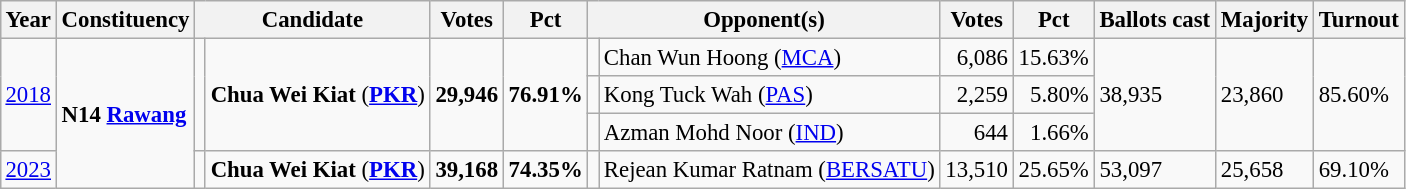<table class="wikitable" style="margin:0.5em ; font-size:95%">
<tr>
<th>Year</th>
<th>Constituency</th>
<th colspan=2>Candidate</th>
<th>Votes</th>
<th>Pct</th>
<th colspan=2>Opponent(s)</th>
<th>Votes</th>
<th>Pct</th>
<th>Ballots cast</th>
<th>Majority</th>
<th>Turnout</th>
</tr>
<tr>
<td rowspan=3><a href='#'>2018</a></td>
<td rowspan=4><strong>N14 <a href='#'>Rawang</a></strong></td>
<td rowspan=3 ></td>
<td rowspan=3><strong>Chua Wei Kiat</strong> (<a href='#'><strong>PKR</strong></a>)</td>
<td rowspan=3 align=right><strong>29,946</strong></td>
<td rowspan=3><strong>76.91%</strong></td>
<td></td>
<td>Chan Wun Hoong (<a href='#'>MCA</a>)</td>
<td align=right>6,086</td>
<td>15.63%</td>
<td rowspan=3>38,935</td>
<td rowspan=3>23,860</td>
<td rowspan=3>85.60%</td>
</tr>
<tr>
<td></td>
<td>Kong Tuck Wah (<a href='#'>PAS</a>)</td>
<td align=right>2,259</td>
<td align=right>5.80%</td>
</tr>
<tr>
<td></td>
<td>Azman Mohd Noor (<a href='#'>IND</a>)</td>
<td align=right>644</td>
<td align=right>1.66%</td>
</tr>
<tr>
<td><a href='#'>2023</a></td>
<td></td>
<td><strong>Chua Wei Kiat</strong> (<a href='#'><strong>PKR</strong></a>)</td>
<td align=right><strong>39,168</strong></td>
<td><strong>74.35%</strong></td>
<td bgcolor=></td>
<td>Rejean Kumar Ratnam (<a href='#'>BERSATU</a>)</td>
<td align=right>13,510</td>
<td>25.65%</td>
<td>53,097</td>
<td>25,658</td>
<td>69.10%</td>
</tr>
</table>
